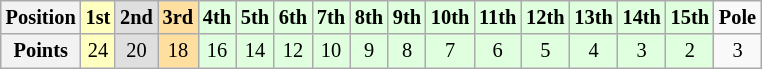<table class="wikitable" style="font-size: 85%;">
<tr>
<th>Position</th>
<td align="center" style="background-color:#ffffbf"><strong>1st</strong></td>
<td align="center" style="background-color:#dfdfdf"><strong>2nd</strong></td>
<td align="center" style="background-color:#ffdf9f"><strong>3rd</strong></td>
<td align="center" style="background-color:#dfffdf"><strong>4th</strong></td>
<td align="center" style="background-color:#dfffdf"><strong>5th</strong></td>
<td align="center" style="background-color:#dfffdf"><strong>6th</strong></td>
<td align="center" style="background-color:#dfffdf"><strong>7th</strong></td>
<td align="center" style="background-color:#dfffdf"><strong>8th</strong></td>
<td align="center" style="background-color:#dfffdf"><strong>9th</strong></td>
<td align="center" style="background-color:#dfffdf"><strong>10th</strong></td>
<td align="center" style="background-color:#dfffdf"><strong>11th</strong></td>
<td align="center" style="background-color:#dfffdf"><strong>12th</strong></td>
<td align="center" style="background-color:#dfffdf"><strong>13th</strong></td>
<td align="center" style="background-color:#dfffdf"><strong>14th</strong></td>
<td align="center" style="background-color:#dfffdf"><strong>15th</strong></td>
<td align="center"><strong>Pole</strong></td>
</tr>
<tr>
<th>Points</th>
<td align="center" style="background:#ffffbf">24</td>
<td align="center" style="background:#dfdfdf">20</td>
<td align="center" style="background:#ffdf9f">18</td>
<td align="center" style="background:#dfffdf">16</td>
<td align="center" style="background:#dfffdf">14</td>
<td align="center" style="background:#dfffdf">12</td>
<td align="center" style="background:#dfffdf">10</td>
<td align="center" style="background:#dfffdf">9</td>
<td align="center" style="background:#dfffdf">8</td>
<td align="center" style="background:#dfffdf">7</td>
<td align="center" style="background:#dfffdf">6</td>
<td align="center" style="background:#dfffdf">5</td>
<td align="center" style="background:#dfffdf">4</td>
<td align="center" style="background:#dfffdf">3</td>
<td align="center" style="background:#dfffdf">2</td>
<td align="center">3</td>
</tr>
</table>
